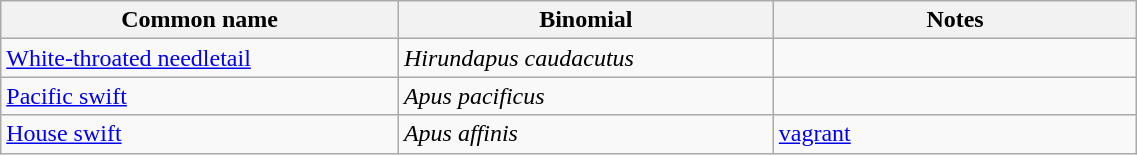<table style="width:60%;" class="wikitable">
<tr>
<th width=35%>Common name</th>
<th width=33%>Binomial</th>
<th width=32%>Notes</th>
</tr>
<tr>
<td><a href='#'>White-throated needletail</a></td>
<td><em>Hirundapus caudacutus</em></td>
<td></td>
</tr>
<tr>
<td><a href='#'>Pacific swift</a></td>
<td><em>Apus pacificus</em></td>
<td></td>
</tr>
<tr>
<td><a href='#'>House swift</a></td>
<td><em>Apus affinis</em></td>
<td><a href='#'>vagrant</a></td>
</tr>
</table>
